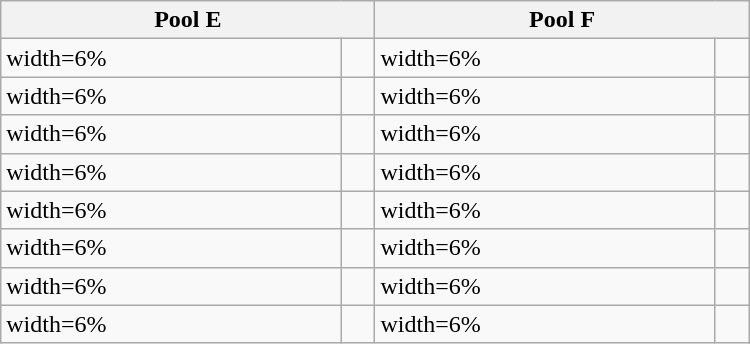<table class="wikitable" width=500>
<tr>
<th width=50% colspan=2>Pool E</th>
<th width=50% colspan=2>Pool F</th>
</tr>
<tr>
<td>width=6% </td>
<td></td>
<td>width=6% </td>
<td></td>
</tr>
<tr>
<td>width=6% </td>
<td></td>
<td>width=6% </td>
<td></td>
</tr>
<tr>
<td>width=6% </td>
<td></td>
<td>width=6% </td>
<td></td>
</tr>
<tr>
<td>width=6% </td>
<td></td>
<td>width=6% </td>
<td></td>
</tr>
<tr>
<td>width=6% </td>
<td></td>
<td>width=6% </td>
<td></td>
</tr>
<tr>
<td>width=6% </td>
<td></td>
<td>width=6% </td>
<td></td>
</tr>
<tr>
<td>width=6% </td>
<td></td>
<td>width=6% </td>
<td></td>
</tr>
<tr>
<td>width=6% </td>
<td></td>
<td>width=6% </td>
<td></td>
</tr>
</table>
